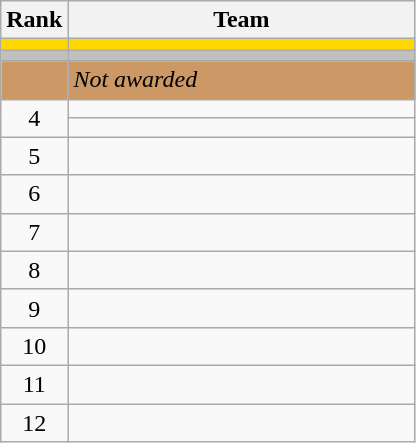<table class="wikitable">
<tr>
<th>Rank</th>
<th style="width:14em">Team</th>
</tr>
<tr style="background:gold;">
<td align=center></td>
<td></td>
</tr>
<tr style="background:silver;">
<td align=center></td>
<td></td>
</tr>
<tr style="background:#c96;">
<td align=center></td>
<td><em>Not awarded</em></td>
</tr>
<tr>
<td rowspan="2" align=center>4</td>
<td></td>
</tr>
<tr>
<td></td>
</tr>
<tr>
<td align=center>5</td>
<td></td>
</tr>
<tr>
<td align=center>6</td>
<td></td>
</tr>
<tr>
<td align=center>7</td>
<td></td>
</tr>
<tr>
<td align=center>8</td>
<td></td>
</tr>
<tr>
<td align=center>9</td>
<td></td>
</tr>
<tr>
<td align=center>10</td>
<td></td>
</tr>
<tr>
<td align=center>11</td>
<td></td>
</tr>
<tr>
<td align=center>12</td>
<td></td>
</tr>
</table>
